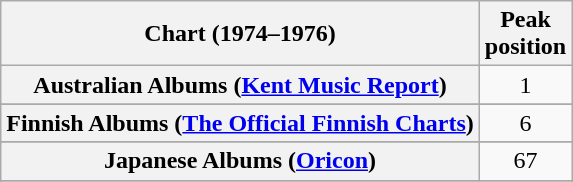<table class="wikitable sortable plainrowheaders" style="text-align:center">
<tr>
<th scope="col">Chart (1974–1976)</th>
<th scope="col">Peak<br>position</th>
</tr>
<tr>
<th scope="row">Australian Albums (<a href='#'>Kent Music Report</a>)</th>
<td>1</td>
</tr>
<tr>
</tr>
<tr>
</tr>
<tr>
<th scope="row">Finnish Albums (<a href='#'>The Official Finnish Charts</a>)</th>
<td align="center">6</td>
</tr>
<tr>
</tr>
<tr>
<th scope="row">Japanese Albums (<a href='#'>Oricon</a>)</th>
<td align="center">67</td>
</tr>
<tr>
</tr>
<tr>
</tr>
<tr>
</tr>
<tr>
</tr>
</table>
